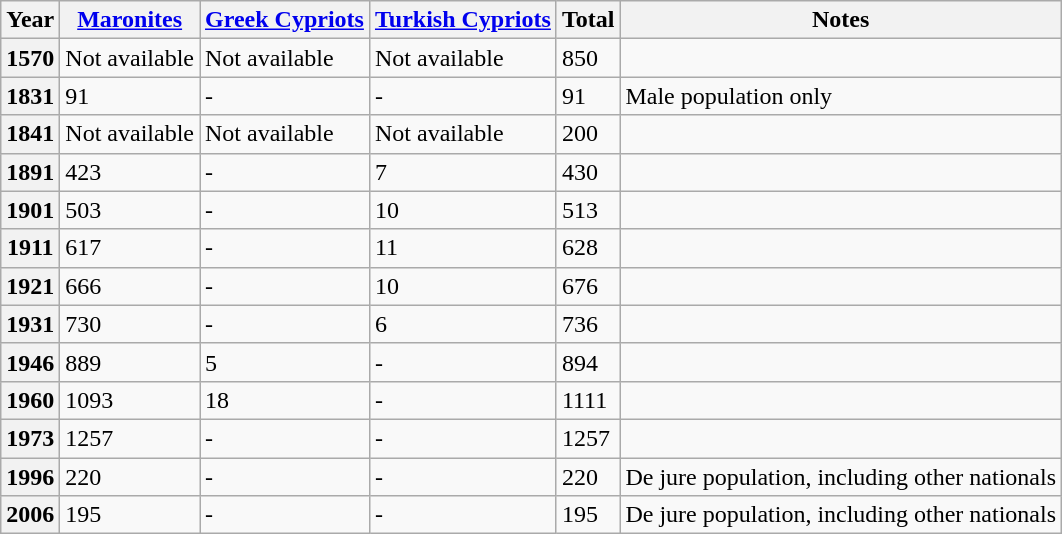<table class="wikitable">
<tr>
<th>Year</th>
<th><a href='#'>Maronites</a></th>
<th><a href='#'>Greek Cypriots</a></th>
<th><a href='#'>Turkish Cypriots</a></th>
<th>Total</th>
<th>Notes</th>
</tr>
<tr>
<th>1570</th>
<td>Not available</td>
<td>Not available</td>
<td>Not available</td>
<td>850</td>
<td></td>
</tr>
<tr>
<th>1831</th>
<td>91</td>
<td>-</td>
<td>-</td>
<td>91</td>
<td>Male population only</td>
</tr>
<tr>
<th>1841</th>
<td>Not available</td>
<td>Not available</td>
<td>Not available</td>
<td>200</td>
<td></td>
</tr>
<tr>
<th>1891</th>
<td>423</td>
<td>-</td>
<td>7</td>
<td>430 </td>
<td></td>
</tr>
<tr>
<th>1901</th>
<td>503</td>
<td>-</td>
<td>10</td>
<td>513 </td>
<td></td>
</tr>
<tr>
<th>1911</th>
<td>617</td>
<td>-</td>
<td>11</td>
<td>628 </td>
<td></td>
</tr>
<tr>
<th>1921</th>
<td>666</td>
<td>-</td>
<td>10</td>
<td>676 </td>
<td></td>
</tr>
<tr>
<th>1931</th>
<td>730</td>
<td>-</td>
<td>6</td>
<td>736 </td>
<td></td>
</tr>
<tr>
<th>1946</th>
<td>889</td>
<td>5</td>
<td>-</td>
<td>894 </td>
<td></td>
</tr>
<tr>
<th>1960</th>
<td>1093</td>
<td>18</td>
<td>-</td>
<td>1111 </td>
<td></td>
</tr>
<tr>
<th>1973</th>
<td>1257</td>
<td>-</td>
<td>-</td>
<td>1257 </td>
<td></td>
</tr>
<tr>
<th>1996</th>
<td>220</td>
<td>-</td>
<td>-</td>
<td>220 </td>
<td>De jure population, including other nationals</td>
</tr>
<tr>
<th>2006</th>
<td>195</td>
<td>-</td>
<td>-</td>
<td>195 </td>
<td>De jure population, including other nationals</td>
</tr>
</table>
